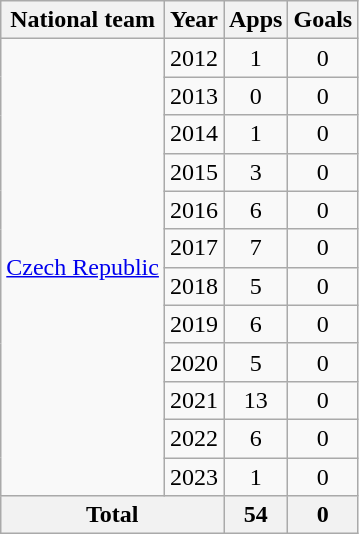<table class="wikitable" style="text-align:center">
<tr>
<th>National team</th>
<th>Year</th>
<th>Apps</th>
<th>Goals</th>
</tr>
<tr>
<td rowspan="12"><a href='#'>Czech Republic</a></td>
<td>2012</td>
<td>1</td>
<td>0</td>
</tr>
<tr>
<td>2013</td>
<td>0</td>
<td>0</td>
</tr>
<tr>
<td>2014</td>
<td>1</td>
<td>0</td>
</tr>
<tr>
<td>2015</td>
<td>3</td>
<td>0</td>
</tr>
<tr>
<td>2016</td>
<td>6</td>
<td>0</td>
</tr>
<tr>
<td>2017</td>
<td>7</td>
<td>0</td>
</tr>
<tr>
<td>2018</td>
<td>5</td>
<td>0</td>
</tr>
<tr>
<td>2019</td>
<td>6</td>
<td>0</td>
</tr>
<tr>
<td>2020</td>
<td>5</td>
<td>0</td>
</tr>
<tr>
<td>2021</td>
<td>13</td>
<td>0</td>
</tr>
<tr>
<td>2022</td>
<td>6</td>
<td>0</td>
</tr>
<tr>
<td>2023</td>
<td>1</td>
<td>0</td>
</tr>
<tr>
<th colspan="2">Total</th>
<th>54</th>
<th>0</th>
</tr>
</table>
